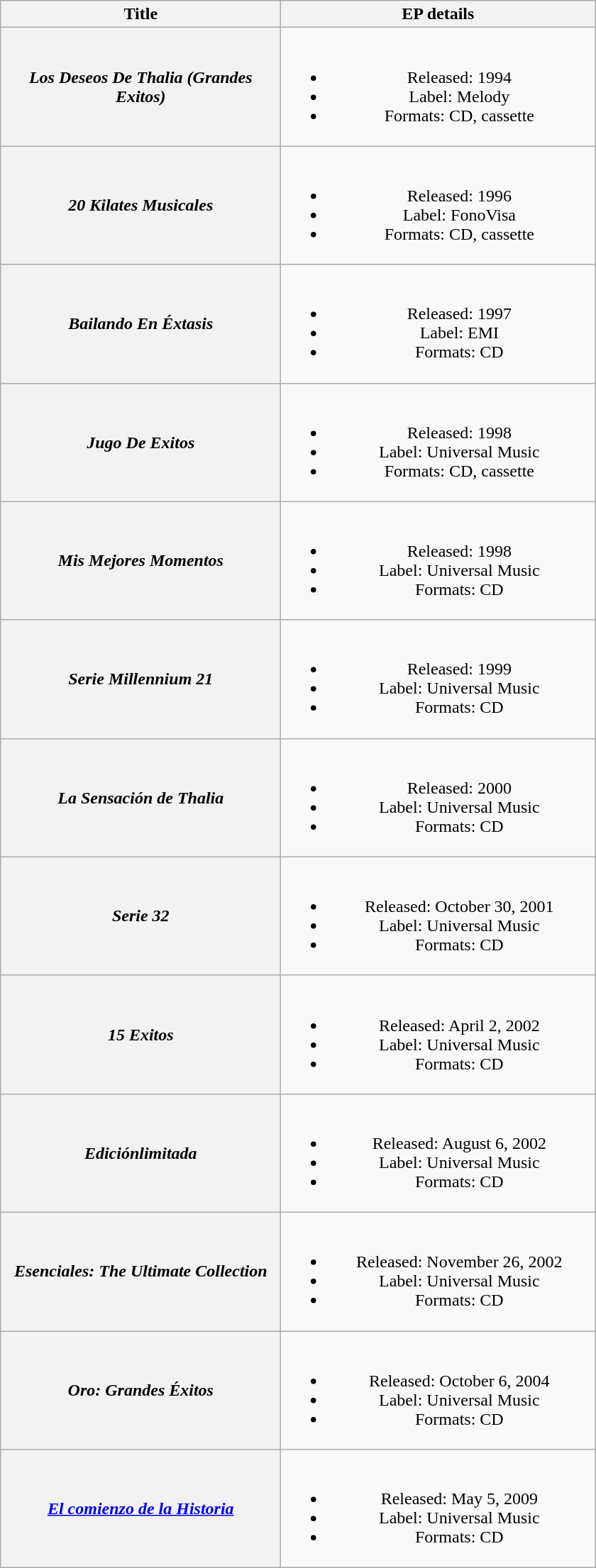<table class="wikitable plainrowheaders" style="text-align:center;">
<tr>
<th scope="col" style="width:16em;">Title</th>
<th scope="col" style="width:18em;">EP details</th>
</tr>
<tr>
<th scope="row"><em>Los Deseos De Thalia (Grandes Exitos)</em></th>
<td><br><ul><li>Released: 1994</li><li>Label: Melody</li><li>Formats: CD, cassette</li></ul></td>
</tr>
<tr>
<th scope="row"><em>20 Kilates Musicales</em></th>
<td><br><ul><li>Released: 1996</li><li>Label: FonoVisa</li><li>Formats: CD, cassette</li></ul></td>
</tr>
<tr>
<th scope="row"><em>Bailando En Éxtasis</em></th>
<td><br><ul><li>Released: 1997</li><li>Label: EMI</li><li>Formats: CD</li></ul></td>
</tr>
<tr>
<th scope="row"><em>Jugo De Exitos</em></th>
<td><br><ul><li>Released: 1998</li><li>Label: Universal Music</li><li>Formats: CD, cassette</li></ul></td>
</tr>
<tr>
<th scope="row"><em>Mis Mejores Momentos</em></th>
<td><br><ul><li>Released: 1998</li><li>Label: Universal Music</li><li>Formats: CD</li></ul></td>
</tr>
<tr>
<th scope="row"><em>Serie Millennium 21</em></th>
<td><br><ul><li>Released: 1999</li><li>Label: Universal Music</li><li>Formats: CD</li></ul></td>
</tr>
<tr>
<th scope="row"><em>La Sensación de Thalia</em></th>
<td><br><ul><li>Released: 2000</li><li>Label: Universal Music</li><li>Formats: CD</li></ul></td>
</tr>
<tr>
<th scope="row"><em>Serie 32</em></th>
<td><br><ul><li>Released: October 30, 2001</li><li>Label: Universal Music</li><li>Formats: CD</li></ul></td>
</tr>
<tr>
<th scope="row"><em>15 Exitos</em></th>
<td><br><ul><li>Released: April 2, 2002</li><li>Label: Universal Music</li><li>Formats: CD</li></ul></td>
</tr>
<tr>
<th scope="row"><em>Ediciónlimitada</em></th>
<td><br><ul><li>Released: August 6, 2002</li><li>Label: Universal Music</li><li>Formats: CD</li></ul></td>
</tr>
<tr>
<th scope="row"><em>Esenciales: The Ultimate Collection</em></th>
<td><br><ul><li>Released: November 26, 2002</li><li>Label: Universal Music</li><li>Formats: CD</li></ul></td>
</tr>
<tr>
<th scope="row"><em>Oro: Grandes Éxitos</em></th>
<td><br><ul><li>Released: October 6, 2004</li><li>Label: Universal Music</li><li>Formats: CD</li></ul></td>
</tr>
<tr>
<th scope="row"><em><a href='#'>El comienzo de la Historia</a></em></th>
<td><br><ul><li>Released: May 5, 2009</li><li>Label: Universal Music</li><li>Formats: CD</li></ul></td>
</tr>
</table>
